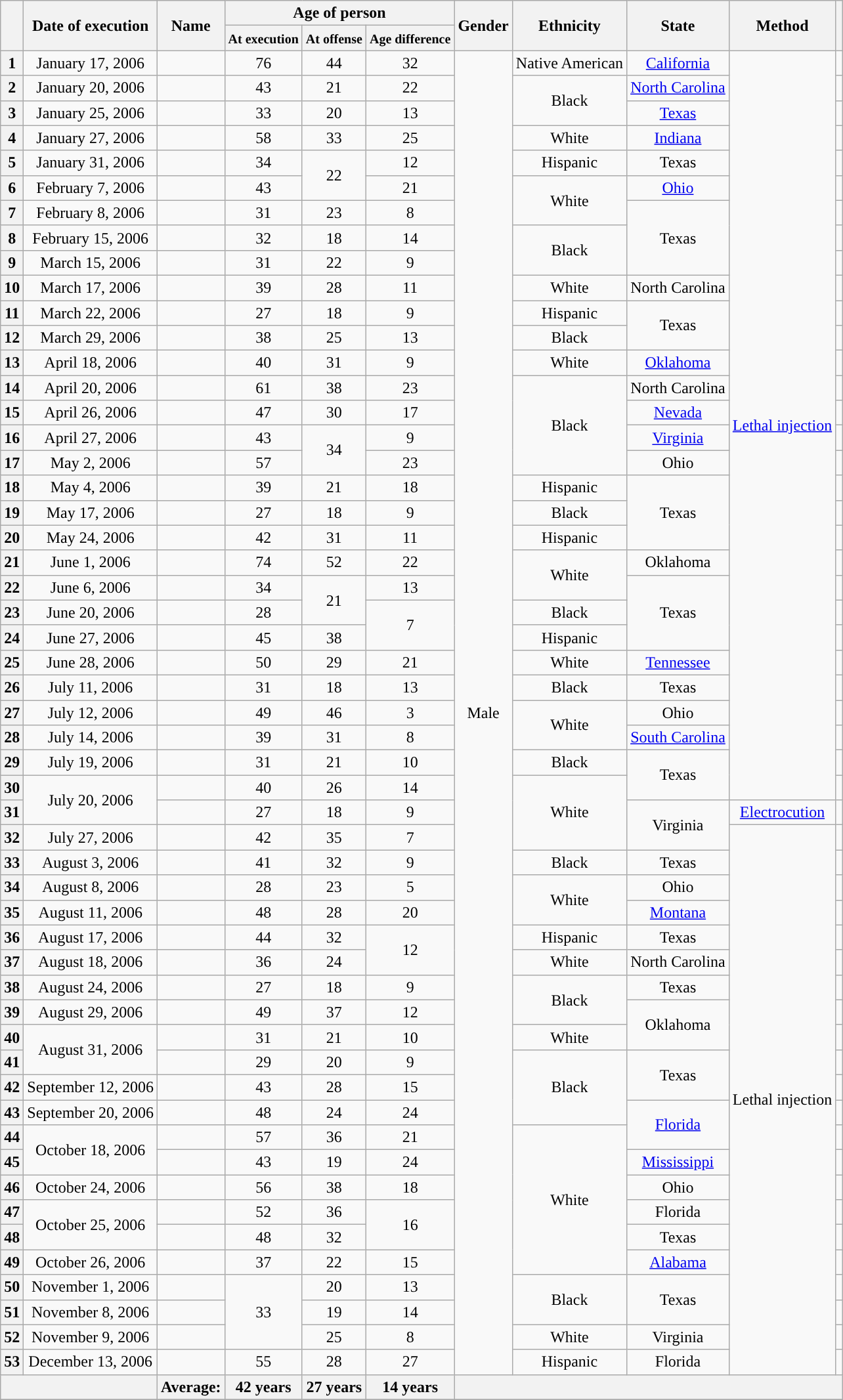<table class="wikitable sortable" style="text-align:center;">
<tr>
<th scope="col" rowspan="2"></th>
<th scope="col" rowspan="2" data-sort-type="date">Date of execution</th>
<th scope="col" rowspan="2">Name</th>
<th scope="col" colspan="3">Age of person</th>
<th scope="col" rowspan="2">Gender</th>
<th scope="col" rowspan="2">Ethnicity</th>
<th scope="col" rowspan="2">State</th>
<th scope="col" rowspan="2">Method</th>
<th scope="col" rowspan="2"></th>
</tr>
<tr>
<th scope="col"><small>At execution</small></th>
<th scope="col"><small>At offense</small></th>
<th scope="col"><small>Age difference</small></th>
</tr>
<tr>
<th scope="row">1</th>
<td>January 17, 2006</td>
<td></td>
<td>76 </td>
<td>44</td>
<td>32</td>
<td rowspan="53">Male</td>
<td>Native American</td>
<td><a href='#'>California</a></td>
<td rowspan="30"><a href='#'>Lethal injection</a></td>
<td></td>
</tr>
<tr>
<th scope="row">2</th>
<td>January 20, 2006</td>
<td></td>
<td>43 </td>
<td>21</td>
<td>22</td>
<td rowspan="2">Black</td>
<td><a href='#'>North Carolina</a></td>
<td></td>
</tr>
<tr>
<th scope="row">3</th>
<td>January 25, 2006</td>
<td></td>
<td>33 </td>
<td>20</td>
<td>13</td>
<td><a href='#'>Texas</a></td>
<td></td>
</tr>
<tr>
<th scope="row">4</th>
<td>January 27, 2006</td>
<td></td>
<td>58 </td>
<td>33</td>
<td>25</td>
<td>White</td>
<td><a href='#'>Indiana</a></td>
<td></td>
</tr>
<tr>
<th scope="row">5</th>
<td>January 31, 2006</td>
<td></td>
<td>34 </td>
<td rowspan="2">22</td>
<td>12</td>
<td>Hispanic</td>
<td>Texas</td>
<td></td>
</tr>
<tr>
<th scope="row">6</th>
<td>February 7, 2006</td>
<td></td>
<td>43 </td>
<td>21</td>
<td rowspan="2">White</td>
<td><a href='#'>Ohio</a></td>
<td></td>
</tr>
<tr>
<th scope="row">7</th>
<td>February 8, 2006</td>
<td></td>
<td>31 </td>
<td>23</td>
<td>8</td>
<td rowspan="3">Texas</td>
<td></td>
</tr>
<tr>
<th scope="row">8</th>
<td>February 15, 2006</td>
<td></td>
<td>32 </td>
<td>18</td>
<td>14</td>
<td rowspan="2">Black</td>
<td></td>
</tr>
<tr>
<th scope="row">9</th>
<td>March 15, 2006</td>
<td></td>
<td>31 </td>
<td>22</td>
<td>9</td>
<td></td>
</tr>
<tr>
<th scope="row">10</th>
<td>March 17, 2006</td>
<td></td>
<td>39 </td>
<td>28</td>
<td>11</td>
<td>White</td>
<td>North Carolina</td>
<td></td>
</tr>
<tr>
<th scope="row">11</th>
<td>March 22, 2006</td>
<td></td>
<td>27 </td>
<td>18</td>
<td>9</td>
<td>Hispanic</td>
<td rowspan="2">Texas</td>
<td></td>
</tr>
<tr>
<th scope="row">12</th>
<td>March 29, 2006</td>
<td></td>
<td>38 </td>
<td>25</td>
<td>13</td>
<td>Black</td>
<td></td>
</tr>
<tr>
<th scope="row">13</th>
<td>April 18, 2006</td>
<td></td>
<td>40 </td>
<td>31</td>
<td>9</td>
<td>White</td>
<td><a href='#'>Oklahoma</a></td>
<td></td>
</tr>
<tr>
<th scope="row">14</th>
<td>April 20, 2006</td>
<td></td>
<td>61 </td>
<td>38</td>
<td>23</td>
<td rowspan='4"'>Black</td>
<td>North Carolina</td>
<td></td>
</tr>
<tr>
<th scope="row">15</th>
<td>April 26, 2006</td>
<td></td>
<td>47 </td>
<td>30</td>
<td>17</td>
<td><a href='#'>Nevada</a></td>
<td></td>
</tr>
<tr>
<th scope="row">16</th>
<td>April 27, 2006</td>
<td></td>
<td>43 </td>
<td rowspan="2">34</td>
<td>9</td>
<td><a href='#'>Virginia</a></td>
<td></td>
</tr>
<tr>
<th scope="row">17</th>
<td>May 2, 2006</td>
<td></td>
<td>57 </td>
<td>23</td>
<td>Ohio</td>
<td></td>
</tr>
<tr>
<th scope="row">18</th>
<td>May 4, 2006</td>
<td></td>
<td>39 </td>
<td>21</td>
<td>18</td>
<td>Hispanic</td>
<td rowspan="3">Texas</td>
<td></td>
</tr>
<tr>
<th scope="row">19</th>
<td>May 17, 2006</td>
<td></td>
<td>27 </td>
<td>18</td>
<td>9</td>
<td>Black</td>
<td></td>
</tr>
<tr>
<th scope="row">20</th>
<td>May 24, 2006</td>
<td></td>
<td>42 </td>
<td>31</td>
<td>11</td>
<td>Hispanic</td>
<td></td>
</tr>
<tr>
<th scope="row">21</th>
<td>June 1, 2006</td>
<td></td>
<td>74 </td>
<td>52</td>
<td>22</td>
<td rowspan="2">White</td>
<td>Oklahoma</td>
<td></td>
</tr>
<tr>
<th scope="row">22</th>
<td>June 6, 2006</td>
<td></td>
<td>34 </td>
<td rowspan="2">21</td>
<td>13</td>
<td rowspan="3">Texas</td>
<td></td>
</tr>
<tr>
<th scope="row">23</th>
<td>June 20, 2006</td>
<td></td>
<td>28 </td>
<td rowspan="2">7</td>
<td>Black</td>
<td></td>
</tr>
<tr>
<th scope="row">24</th>
<td>June 27, 2006</td>
<td></td>
<td>45 </td>
<td>38</td>
<td>Hispanic</td>
<td></td>
</tr>
<tr>
<th scope="row">25</th>
<td>June 28, 2006</td>
<td></td>
<td>50 </td>
<td>29</td>
<td>21</td>
<td>White</td>
<td><a href='#'>Tennessee</a></td>
<td></td>
</tr>
<tr>
<th scope="row">26</th>
<td>July 11, 2006</td>
<td></td>
<td>31 </td>
<td>18</td>
<td>13</td>
<td>Black</td>
<td>Texas</td>
<td></td>
</tr>
<tr>
<th scope="row">27</th>
<td>July 12, 2006</td>
<td></td>
<td>49 </td>
<td>46</td>
<td>3</td>
<td rowspan="2">White</td>
<td>Ohio</td>
<td></td>
</tr>
<tr>
<th scope="row">28</th>
<td>July 14, 2006</td>
<td></td>
<td>39 </td>
<td>31</td>
<td>8</td>
<td><a href='#'>South Carolina</a></td>
<td></td>
</tr>
<tr>
<th scope="row">29</th>
<td>July 19, 2006</td>
<td></td>
<td>31 </td>
<td>21</td>
<td>10</td>
<td>Black</td>
<td rowspan="2">Texas</td>
<td></td>
</tr>
<tr>
<th scope="row">30</th>
<td rowspan="2">July 20, 2006</td>
<td></td>
<td>40 </td>
<td>26</td>
<td>14</td>
<td rowspan="3">White</td>
<td></td>
</tr>
<tr>
<th scope="row">31</th>
<td></td>
<td>27 </td>
<td>18</td>
<td>9</td>
<td rowspan="2">Virginia</td>
<td><a href='#'>Electrocution</a></td>
<td></td>
</tr>
<tr>
<th scope="row">32</th>
<td>July 27, 2006</td>
<td></td>
<td>42 </td>
<td>35</td>
<td>7</td>
<td rowspan="22">Lethal injection</td>
<td></td>
</tr>
<tr>
<th scope="row">33</th>
<td>August 3, 2006</td>
<td></td>
<td>41 </td>
<td>32</td>
<td>9</td>
<td>Black</td>
<td>Texas</td>
<td></td>
</tr>
<tr>
<th scope="row">34</th>
<td>August 8, 2006</td>
<td></td>
<td>28 </td>
<td>23</td>
<td>5</td>
<td rowspan="2">White</td>
<td>Ohio</td>
<td></td>
</tr>
<tr>
<th scope="row">35</th>
<td>August 11, 2006</td>
<td></td>
<td>48 </td>
<td>28</td>
<td>20</td>
<td><a href='#'>Montana</a></td>
<td></td>
</tr>
<tr>
<th scope="row">36</th>
<td>August 17, 2006</td>
<td></td>
<td>44 </td>
<td>32</td>
<td rowspan="2">12</td>
<td>Hispanic</td>
<td>Texas</td>
<td></td>
</tr>
<tr>
<th scope="row">37</th>
<td>August 18, 2006</td>
<td></td>
<td>36 </td>
<td>24</td>
<td>White</td>
<td>North Carolina</td>
<td></td>
</tr>
<tr>
<th scope="row">38</th>
<td>August 24, 2006</td>
<td></td>
<td>27 </td>
<td>18</td>
<td>9</td>
<td rowspan="2">Black</td>
<td>Texas</td>
<td></td>
</tr>
<tr>
<th scope="row">39</th>
<td>August 29, 2006</td>
<td></td>
<td>49 </td>
<td>37</td>
<td>12</td>
<td rowspan="2">Oklahoma</td>
<td></td>
</tr>
<tr>
<th scope="row">40</th>
<td rowspan="2">August 31, 2006</td>
<td></td>
<td>31 </td>
<td>21</td>
<td>10</td>
<td>White</td>
<td></td>
</tr>
<tr>
<th scope="row">41</th>
<td></td>
<td>29 </td>
<td>20</td>
<td>9</td>
<td rowspan="3">Black</td>
<td rowspan="2">Texas</td>
<td></td>
</tr>
<tr>
<th scope="row">42</th>
<td>September 12, 2006</td>
<td></td>
<td>43 </td>
<td>28</td>
<td>15</td>
<td></td>
</tr>
<tr>
<th scope="row">43</th>
<td>September 20, 2006</td>
<td></td>
<td>48 </td>
<td>24</td>
<td>24</td>
<td rowspan="2"><a href='#'>Florida</a></td>
<td></td>
</tr>
<tr>
<th scope="row">44</th>
<td rowspan="2">October 18, 2006</td>
<td></td>
<td>57 </td>
<td>36</td>
<td>21</td>
<td rowspan="6">White</td>
<td></td>
</tr>
<tr>
<th scope="row">45</th>
<td></td>
<td>43 </td>
<td>19</td>
<td>24</td>
<td><a href='#'>Mississippi</a></td>
<td></td>
</tr>
<tr>
<th scope="row">46</th>
<td>October 24, 2006</td>
<td></td>
<td>56 </td>
<td>38</td>
<td>18</td>
<td>Ohio</td>
<td></td>
</tr>
<tr>
<th scope="row">47</th>
<td rowspan="2">October 25, 2006</td>
<td></td>
<td>52 </td>
<td>36</td>
<td rowspan="2">16</td>
<td>Florida</td>
<td></td>
</tr>
<tr>
<th scope="row">48</th>
<td></td>
<td>48 </td>
<td>32</td>
<td>Texas</td>
<td></td>
</tr>
<tr>
<th scope="row">49</th>
<td>October 26, 2006</td>
<td></td>
<td>37 </td>
<td>22</td>
<td>15</td>
<td><a href='#'>Alabama</a></td>
<td></td>
</tr>
<tr>
<th scope="row">50</th>
<td>November 1, 2006</td>
<td></td>
<td rowspan="3">33 </td>
<td>20</td>
<td>13</td>
<td rowspan="2">Black</td>
<td rowspan="2">Texas</td>
<td></td>
</tr>
<tr>
<th scope="row">51</th>
<td>November 8, 2006</td>
<td></td>
<td>19 </td>
<td>14</td>
<td></td>
</tr>
<tr>
<th scope="row">52</th>
<td>November 9, 2006</td>
<td></td>
<td>25 </td>
<td>8</td>
<td>White</td>
<td>Virginia</td>
<td></td>
</tr>
<tr>
<th scope="row">53</th>
<td>December 13, 2006</td>
<td></td>
<td>55 </td>
<td>28</td>
<td>27</td>
<td>Hispanic</td>
<td>Florida</td>
<td></td>
</tr>
<tr class="sortbottom">
<th colspan="2"></th>
<th>Average:</th>
<th>42 years</th>
<th>27 years</th>
<th>14 years</th>
<th colspan="5"></th>
</tr>
<tr>
</tr>
</table>
